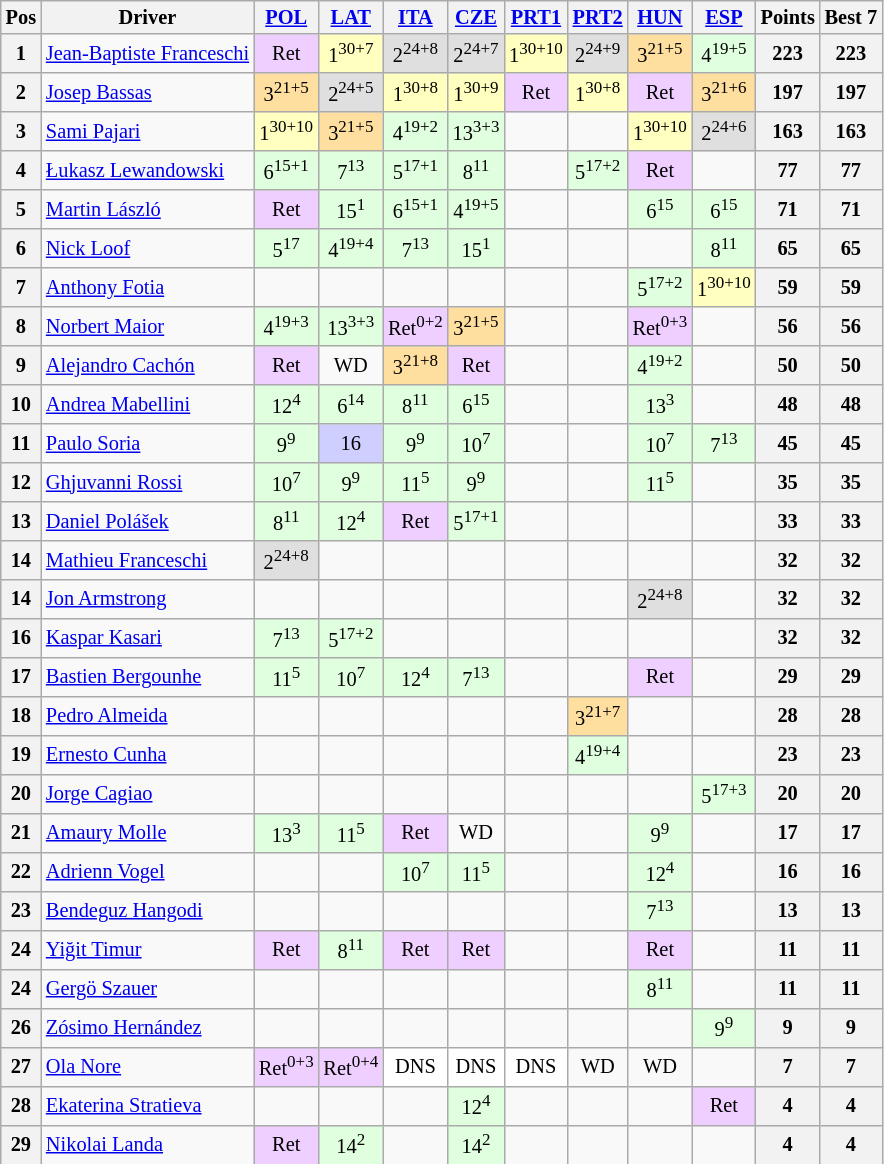<table class="wikitable" style="font-size: 85%; text-align: center;">
<tr valign="top">
<th valign="middle">Pos</th>
<th valign="middle">Driver</th>
<th><a href='#'>POL</a><br></th>
<th><a href='#'>LAT</a><br></th>
<th><a href='#'>ITA</a><br></th>
<th><a href='#'>CZE</a><br></th>
<th><a href='#'>PRT1</a><br></th>
<th><a href='#'>PRT2</a><br></th>
<th><a href='#'>HUN</a><br></th>
<th><a href='#'>ESP</a><br></th>
<th valign="middle">Points</th>
<th valign="middle">Best 7</th>
</tr>
<tr>
<th>1</th>
<td align=left> <a href='#'>Jean-Baptiste Franceschi</a></td>
<td style="background:#EFCFFF;">Ret</td>
<td style="background:#FFFFBF;">1<sup>30+7</sup></td>
<td style="background:#DFDFDF;">2<sup>24+8</sup></td>
<td style="background:#DFDFDF;">2<sup>24+7</sup></td>
<td style="background:#FFFFBF;">1<sup>30+10</sup></td>
<td style="background:#DFDFDF;">2<sup>24+9</sup></td>
<td style="background:#FFDF9F;">3<sup>21+5</sup></td>
<td style="background:#DFFFDF;">4<sup>19+5</sup></td>
<th>223</th>
<th>223</th>
</tr>
<tr>
<th>2</th>
<td align=left> <a href='#'>Josep Bassas</a></td>
<td style="background:#FFDF9F;">3<sup>21+5</sup></td>
<td style="background:#DFDFDF;">2<sup>24+5</sup></td>
<td style="background:#FFFFBF;">1<sup>30+8</sup></td>
<td style="background:#FFFFBF;">1<sup>30+9</sup></td>
<td style="background:#EFCFFF;">Ret</td>
<td style="background:#FFFFBF;">1<sup>30+8</sup></td>
<td style="background:#EFCFFF;">Ret</td>
<td style="background:#FFDF9F;">3<sup>21+6</sup></td>
<th>197</th>
<th>197</th>
</tr>
<tr>
<th>3</th>
<td align=left> <a href='#'>Sami Pajari</a></td>
<td style="background:#FFFFBF;">1<sup>30+10</sup></td>
<td style="background:#FFDF9F;">3<sup>21+5</sup></td>
<td style="background:#DFFFDF;">4<sup>19+2</sup></td>
<td style="background:#DFFFDF;">13<sup>3+3</sup></td>
<td></td>
<td></td>
<td style="background:#FFFFBF;">1<sup>30+10</sup></td>
<td style="background:#DFDFDF;">2<sup>24+6</sup></td>
<th>163</th>
<th>163</th>
</tr>
<tr>
<th>4</th>
<td align=left> <a href='#'>Łukasz Lewandowski</a></td>
<td style="background:#DFFFDF;">6<sup>15+1</sup></td>
<td style="background:#DFFFDF;">7<sup>13</sup></td>
<td style="background:#DFFFDF;">5<sup>17+1</sup></td>
<td style="background:#DFFFDF;">8<sup>11</sup></td>
<td></td>
<td style="background:#DFFFDF;">5<sup>17+2</sup></td>
<td style="background:#EFCFFF;">Ret</td>
<td></td>
<th>77</th>
<th>77</th>
</tr>
<tr>
<th>5</th>
<td align=left> <a href='#'>Martin László</a></td>
<td style="background:#EFCFFF;">Ret</td>
<td style="background:#DFFFDF;">15<sup>1</sup></td>
<td style="background:#DFFFDF;">6<sup>15+1</sup></td>
<td style="background:#DFFFDF;">4<sup>19+5</sup></td>
<td></td>
<td></td>
<td style="background:#DFFFDF;">6<sup>15</sup></td>
<td style="background:#DFFFDF;">6<sup>15</sup></td>
<th>71</th>
<th>71</th>
</tr>
<tr>
<th>6</th>
<td align=left> <a href='#'>Nick Loof</a></td>
<td style="background:#DFFFDF;">5<sup>17</sup></td>
<td style="background:#DFFFDF;">4<sup>19+4</sup></td>
<td style="background:#DFFFDF;">7<sup>13</sup></td>
<td style="background:#DFFFDF;">15<sup>1</sup></td>
<td></td>
<td></td>
<td></td>
<td style="background:#DFFFDF;">8<sup>11</sup></td>
<th>65</th>
<th>65</th>
</tr>
<tr>
<th>7</th>
<td align=left> <a href='#'>Anthony Fotia</a></td>
<td></td>
<td></td>
<td></td>
<td></td>
<td></td>
<td></td>
<td style="background:#DFFFDF;">5<sup>17+2</sup></td>
<td style="background:#FFFFBF;">1<sup>30+10</sup></td>
<th>59</th>
<th>59</th>
</tr>
<tr>
<th>8</th>
<td align=left> <a href='#'>Norbert Maior</a></td>
<td style="background:#DFFFDF;">4<sup>19+3</sup></td>
<td style="background:#DFFFDF;">13<sup>3+3</sup></td>
<td style="background:#EFCFFF;">Ret<sup>0+2</sup></td>
<td style="background:#FFDF9F;">3<sup>21+5</sup></td>
<td></td>
<td></td>
<td style="background:#EFCFFF;">Ret<sup>0+3</sup></td>
<td></td>
<th>56</th>
<th>56</th>
</tr>
<tr>
<th>9</th>
<td align=left> <a href='#'>Alejandro Cachón</a></td>
<td style="background:#EFCFFF;">Ret</td>
<td>WD</td>
<td style="background:#FFDF9F;">3<sup>21+8</sup></td>
<td style="background:#EFCFFF;">Ret</td>
<td></td>
<td></td>
<td style="background:#DFFFDF;">4<sup>19+2</sup></td>
<td></td>
<th>50</th>
<th>50</th>
</tr>
<tr>
<th>10</th>
<td align=left> <a href='#'>Andrea Mabellini</a></td>
<td style="background:#DFFFDF;">12<sup>4</sup></td>
<td style="background:#DFFFDF;">6<sup>14</sup></td>
<td style="background:#DFFFDF;">8<sup>11</sup></td>
<td style="background:#DFFFDF;">6<sup>15</sup></td>
<td></td>
<td></td>
<td style="background:#DFFFDF;">13<sup>3</sup></td>
<td></td>
<th>48</th>
<th>48</th>
</tr>
<tr>
<th>11</th>
<td align=left> <a href='#'>Paulo Soria</a></td>
<td style="background:#DFFFDF;">9<sup>9</sup></td>
<td style="background:#CFCFFF;">16</td>
<td style="background:#DFFFDF;">9<sup>9</sup></td>
<td style="background:#DFFFDF;">10<sup>7</sup></td>
<td></td>
<td></td>
<td style="background:#DFFFDF;">10<sup>7</sup></td>
<td style="background:#DFFFDF;">7<sup>13</sup></td>
<th>45</th>
<th>45</th>
</tr>
<tr>
<th>12</th>
<td align=left> <a href='#'>Ghjuvanni Rossi</a></td>
<td style="background:#DFFFDF;">10<sup>7</sup></td>
<td style="background:#DFFFDF;">9<sup>9</sup></td>
<td style="background:#DFFFDF;">11<sup>5</sup></td>
<td style="background:#DFFFDF;">9<sup>9</sup></td>
<td></td>
<td></td>
<td style="background:#DFFFDF;">11<sup>5</sup></td>
<td></td>
<th>35</th>
<th>35</th>
</tr>
<tr>
<th>13</th>
<td align=left> <a href='#'>Daniel Polášek</a></td>
<td style="background:#DFFFDF;">8<sup>11</sup></td>
<td style="background:#DFFFDF;">12<sup>4</sup></td>
<td style="background:#EFCFFF;">Ret</td>
<td style="background:#DFFFDF;">5<sup>17+1</sup></td>
<td></td>
<td></td>
<td></td>
<td></td>
<th>33</th>
<th>33</th>
</tr>
<tr>
<th>14</th>
<td align=left> <a href='#'>Mathieu Franceschi</a></td>
<td style="background:#DFDFDF;">2<sup>24+8</sup></td>
<td></td>
<td></td>
<td></td>
<td></td>
<td></td>
<td></td>
<td></td>
<th>32</th>
<th>32</th>
</tr>
<tr>
<th>14</th>
<td align=left> <a href='#'>Jon Armstrong</a></td>
<td></td>
<td></td>
<td></td>
<td></td>
<td></td>
<td></td>
<td style="background:#DFDFDF;">2<sup>24+8</sup></td>
<td></td>
<th>32</th>
<th>32</th>
</tr>
<tr>
<th>16</th>
<td align=left> <a href='#'>Kaspar Kasari</a></td>
<td style="background:#DFFFDF;">7<sup>13</sup></td>
<td style="background:#DFFFDF;">5<sup>17+2</sup></td>
<td></td>
<td></td>
<td></td>
<td></td>
<td></td>
<td></td>
<th>32</th>
<th>32</th>
</tr>
<tr>
<th>17</th>
<td align=left> <a href='#'>Bastien Bergounhe</a></td>
<td style="background:#DFFFDF;">11<sup>5</sup></td>
<td style="background:#DFFFDF;">10<sup>7</sup></td>
<td style="background:#DFFFDF;">12<sup>4</sup></td>
<td style="background:#DFFFDF;">7<sup>13</sup></td>
<td></td>
<td></td>
<td style="background:#EFCFFF;">Ret</td>
<td></td>
<th>29</th>
<th>29</th>
</tr>
<tr>
<th>18</th>
<td align=left> <a href='#'>Pedro Almeida</a></td>
<td></td>
<td></td>
<td></td>
<td></td>
<td></td>
<td style="background:#FFDF9F;">3<sup>21+7</sup></td>
<td></td>
<td></td>
<th>28</th>
<th>28</th>
</tr>
<tr>
<th>19</th>
<td align=left> <a href='#'>Ernesto Cunha</a></td>
<td></td>
<td></td>
<td></td>
<td></td>
<td></td>
<td style="background:#DFFFDF;">4<sup>19+4</sup></td>
<td></td>
<td></td>
<th>23</th>
<th>23</th>
</tr>
<tr>
<th>20</th>
<td align=left> <a href='#'>Jorge Cagiao</a></td>
<td></td>
<td></td>
<td></td>
<td></td>
<td></td>
<td></td>
<td></td>
<td style="background:#DFFFDF;">5<sup>17+3</sup></td>
<th>20</th>
<th>20</th>
</tr>
<tr>
<th>21</th>
<td align=left> <a href='#'>Amaury Molle</a></td>
<td style="background:#DFFFDF;">13<sup>3</sup></td>
<td style="background:#DFFFDF;">11<sup>5</sup></td>
<td style="background:#EFCFFF;">Ret</td>
<td>WD</td>
<td></td>
<td></td>
<td style="background:#DFFFDF;">9<sup>9</sup></td>
<td></td>
<th>17</th>
<th>17</th>
</tr>
<tr>
<th>22</th>
<td align=left> <a href='#'>Adrienn Vogel</a></td>
<td></td>
<td></td>
<td style="background:#DFFFDF;">10<sup>7</sup></td>
<td style="background:#DFFFDF;">11<sup>5</sup></td>
<td></td>
<td></td>
<td style="background:#DFFFDF;">12<sup>4</sup></td>
<td></td>
<th>16</th>
<th>16</th>
</tr>
<tr>
<th>23</th>
<td align=left> <a href='#'>Bendeguz Hangodi</a></td>
<td></td>
<td></td>
<td></td>
<td></td>
<td></td>
<td></td>
<td style="background:#DFFFDF;">7<sup>13</sup></td>
<td></td>
<th>13</th>
<th>13</th>
</tr>
<tr>
<th>24</th>
<td align=left> <a href='#'>Yiğit Timur</a></td>
<td style="background:#EFCFFF;">Ret</td>
<td style="background:#DFFFDF;">8<sup>11</sup></td>
<td style="background:#EFCFFF;">Ret</td>
<td style="background:#EFCFFF;">Ret</td>
<td></td>
<td></td>
<td style="background:#EFCFFF;">Ret</td>
<td></td>
<th>11</th>
<th>11</th>
</tr>
<tr>
<th>24</th>
<td align=left> <a href='#'>Gergö Szauer</a></td>
<td></td>
<td></td>
<td></td>
<td></td>
<td></td>
<td></td>
<td style="background:#DFFFDF;">8<sup>11</sup></td>
<td></td>
<th>11</th>
<th>11</th>
</tr>
<tr>
<th>26</th>
<td align=left> <a href='#'>Zósimo Hernández</a></td>
<td></td>
<td></td>
<td></td>
<td></td>
<td></td>
<td></td>
<td></td>
<td style="background:#DFFFDF;">9<sup>9</sup></td>
<th>9</th>
<th>9</th>
</tr>
<tr>
<th>27</th>
<td align=left> <a href='#'>Ola Nore</a></td>
<td style="background:#EFCFFF;">Ret<sup>0+3</sup></td>
<td style="background:#EFCFFF;">Ret<sup>0+4</sup></td>
<td style="background:#FFFFFF;">DNS</td>
<td style="background:#FFFFFF;">DNS</td>
<td style="background:#FFFFFF;">DNS</td>
<td>WD</td>
<td>WD</td>
<td></td>
<th>7</th>
<th>7</th>
</tr>
<tr>
<th>28</th>
<td align=left> <a href='#'>Ekaterina Stratieva</a></td>
<td></td>
<td></td>
<td></td>
<td style="background:#DFFFDF;">12<sup>4</sup></td>
<td></td>
<td></td>
<td></td>
<td style="background:#EFCFFF;">Ret</td>
<th>4</th>
<th>4</th>
</tr>
<tr>
<th>29</th>
<td align=left> <a href='#'>Nikolai Landa</a></td>
<td style="background:#EFCFFF;">Ret</td>
<td style="background:#DFFFDF;">14<sup>2</sup></td>
<td></td>
<td style="background:#DFFFDF;">14<sup>2</sup></td>
<td></td>
<td></td>
<td></td>
<td></td>
<th>4</th>
<th>4</th>
</tr>
<tr>
</tr>
</table>
